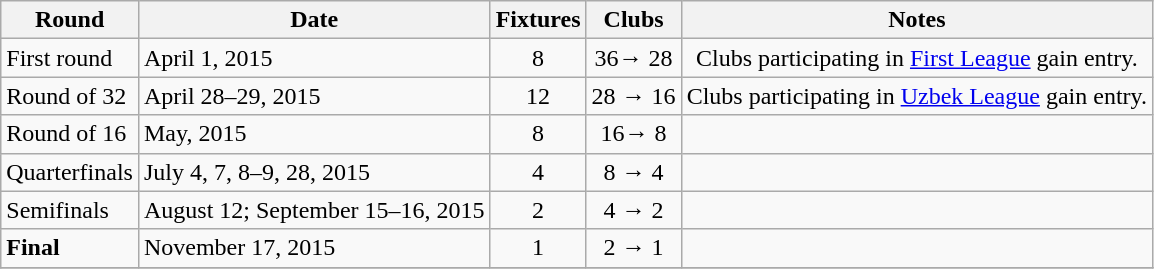<table class="wikitable">
<tr>
<th>Round</th>
<th>Date</th>
<th>Fixtures</th>
<th>Clubs</th>
<th>Notes</th>
</tr>
<tr>
<td>First round</td>
<td>April 1, 2015</td>
<td align="center">8</td>
<td align="center">36→ 28</td>
<td align="center">Clubs participating in <a href='#'>First League</a> gain entry.</td>
</tr>
<tr>
<td>Round of 32</td>
<td>April 28–29, 2015</td>
<td align="center">12</td>
<td align="center">28 → 16</td>
<td align="center">Clubs participating in <a href='#'>Uzbek League</a> gain entry.</td>
</tr>
<tr>
<td>Round of 16</td>
<td>May, 2015<br></td>
<td align="center">8</td>
<td align="center">16→ 8</td>
<td align="center"></td>
</tr>
<tr>
<td>Quarterfinals</td>
<td>July 4, 7, 8–9, 28, 2015</td>
<td align="center">4</td>
<td align="center">8 → 4</td>
<td align="center"></td>
</tr>
<tr>
<td>Semifinals</td>
<td>August 12; September 15–16, 2015</td>
<td align="center">2</td>
<td align="center">4 → 2</td>
<td align="center"></td>
</tr>
<tr>
<td><strong>Final</strong></td>
<td>November 17, 2015</td>
<td align="center">1</td>
<td align="center">2 → 1</td>
<td align="center"></td>
</tr>
<tr>
</tr>
</table>
